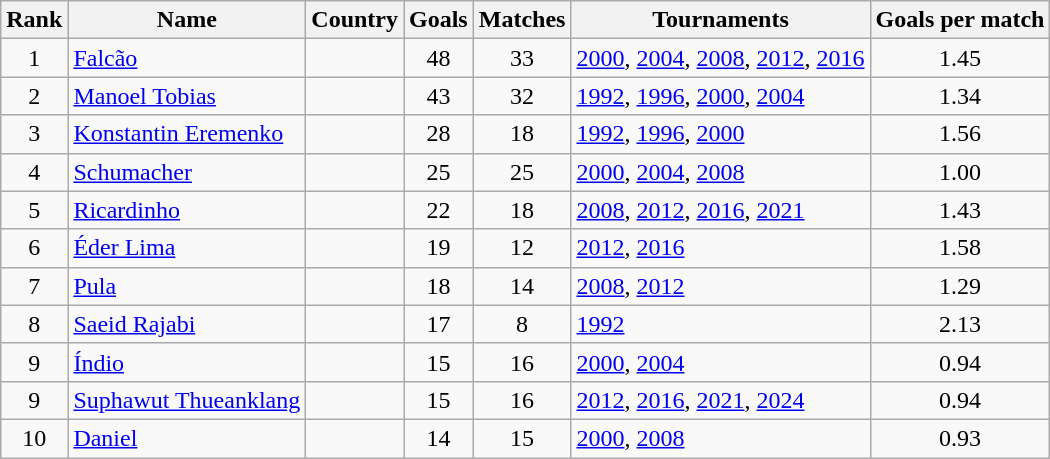<table class="wikitable sortable" style="text-align: center;">
<tr>
<th>Rank</th>
<th>Name</th>
<th>Country</th>
<th>Goals</th>
<th>Matches</th>
<th>Tournaments</th>
<th>Goals per match</th>
</tr>
<tr>
<td>1</td>
<td align=left><a href='#'>Falcão</a></td>
<td align=left></td>
<td>48</td>
<td>33</td>
<td align=left><a href='#'>2000</a>, <a href='#'>2004</a>, <a href='#'>2008</a>, <a href='#'>2012</a>, <a href='#'>2016</a></td>
<td>1.45</td>
</tr>
<tr>
<td>2</td>
<td align=left><a href='#'>Manoel Tobias</a></td>
<td align=left></td>
<td>43</td>
<td>32</td>
<td align=left><a href='#'>1992</a>, <a href='#'>1996</a>, <a href='#'>2000</a>, <a href='#'>2004</a></td>
<td>1.34</td>
</tr>
<tr>
<td>3</td>
<td align=left><a href='#'>Konstantin Eremenko</a></td>
<td align=left></td>
<td>28</td>
<td>18</td>
<td align=left><a href='#'>1992</a>, <a href='#'>1996</a>, <a href='#'>2000</a></td>
<td>1.56</td>
</tr>
<tr>
<td>4</td>
<td align=left><a href='#'>Schumacher</a></td>
<td align=left></td>
<td>25</td>
<td>25</td>
<td align=left><a href='#'>2000</a>, <a href='#'>2004</a>, <a href='#'>2008</a></td>
<td>1.00</td>
</tr>
<tr>
<td>5</td>
<td align=left><a href='#'>Ricardinho</a></td>
<td align=left></td>
<td>22</td>
<td>18</td>
<td align=left><a href='#'>2008</a>, <a href='#'>2012</a>, <a href='#'>2016</a>, <a href='#'>2021</a></td>
<td>1.43</td>
</tr>
<tr>
<td>6</td>
<td align=left><a href='#'>Éder Lima</a></td>
<td align=left></td>
<td>19</td>
<td>12</td>
<td align=left><a href='#'>2012</a>, <a href='#'>2016</a></td>
<td>1.58</td>
</tr>
<tr>
<td>7</td>
<td align=left><a href='#'>Pula</a></td>
<td align=left></td>
<td>18</td>
<td>14</td>
<td align=left><a href='#'>2008</a>, <a href='#'>2012</a></td>
<td>1.29</td>
</tr>
<tr>
<td>8</td>
<td align=left><a href='#'>Saeid Rajabi</a></td>
<td align=left></td>
<td>17</td>
<td>8</td>
<td align=left><a href='#'>1992</a></td>
<td>2.13</td>
</tr>
<tr>
<td>9</td>
<td align=left><a href='#'>Índio</a></td>
<td align=left></td>
<td>15</td>
<td>16</td>
<td align=left><a href='#'>2000</a>, <a href='#'>2004</a></td>
<td>0.94</td>
</tr>
<tr>
<td>9</td>
<td align=left><a href='#'>Suphawut Thueanklang</a></td>
<td align=left></td>
<td>15</td>
<td>16</td>
<td align=left><a href='#'>2012</a>, <a href='#'>2016</a>, <a href='#'>2021</a>, <a href='#'>2024</a></td>
<td>0.94</td>
</tr>
<tr>
<td>10</td>
<td align=left><a href='#'>Daniel</a></td>
<td align=left></td>
<td>14</td>
<td>15</td>
<td align=left><a href='#'>2000</a>, <a href='#'>2008</a></td>
<td>0.93</td>
</tr>
</table>
